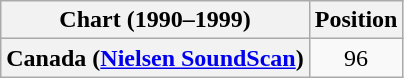<table class="wikitable plainrowheaders" style="text-align:center">
<tr>
<th>Chart (1990–1999)</th>
<th>Position</th>
</tr>
<tr>
<th scope="row">Canada (<a href='#'>Nielsen SoundScan</a>)</th>
<td>96</td>
</tr>
</table>
